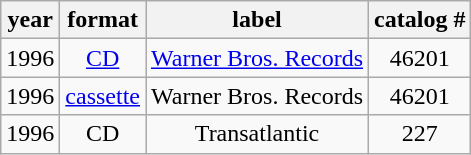<table class="wikitable" style="text-align:center">
<tr>
<th>year</th>
<th>format</th>
<th>label</th>
<th>catalog #</th>
</tr>
<tr>
<td>1996</td>
<td><a href='#'>CD</a></td>
<td><a href='#'>Warner Bros. Records</a></td>
<td>46201</td>
</tr>
<tr>
<td>1996</td>
<td><a href='#'>cassette</a></td>
<td>Warner Bros. Records</td>
<td>46201</td>
</tr>
<tr>
<td>1996</td>
<td>CD</td>
<td>Transatlantic</td>
<td>227</td>
</tr>
</table>
